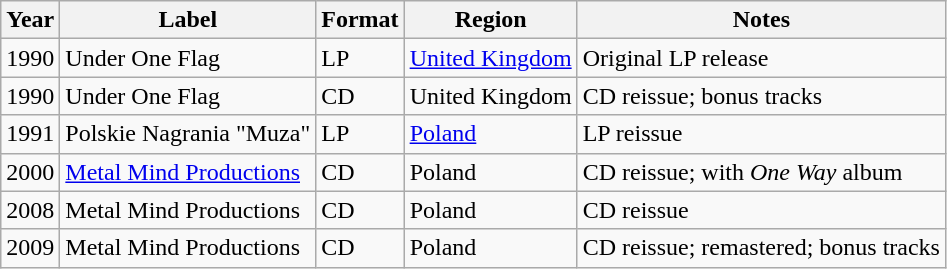<table class="wikitable">
<tr>
<th>Year</th>
<th>Label</th>
<th>Format</th>
<th>Region</th>
<th>Notes</th>
</tr>
<tr>
<td>1990</td>
<td>Under One Flag</td>
<td>LP</td>
<td><a href='#'>United Kingdom</a></td>
<td>Original LP release</td>
</tr>
<tr>
<td>1990</td>
<td>Under One Flag</td>
<td>CD</td>
<td>United Kingdom</td>
<td>CD reissue; bonus tracks</td>
</tr>
<tr>
<td>1991</td>
<td>Polskie Nagrania "Muza"</td>
<td>LP</td>
<td><a href='#'>Poland</a></td>
<td>LP reissue</td>
</tr>
<tr>
<td>2000</td>
<td><a href='#'>Metal Mind Productions</a></td>
<td>CD</td>
<td>Poland</td>
<td>CD reissue; with <em>One Way</em> album</td>
</tr>
<tr>
<td>2008</td>
<td>Metal Mind Productions</td>
<td>CD</td>
<td>Poland</td>
<td>CD reissue</td>
</tr>
<tr>
<td>2009</td>
<td>Metal Mind Productions</td>
<td>CD</td>
<td>Poland</td>
<td>CD reissue; remastered; bonus tracks</td>
</tr>
</table>
